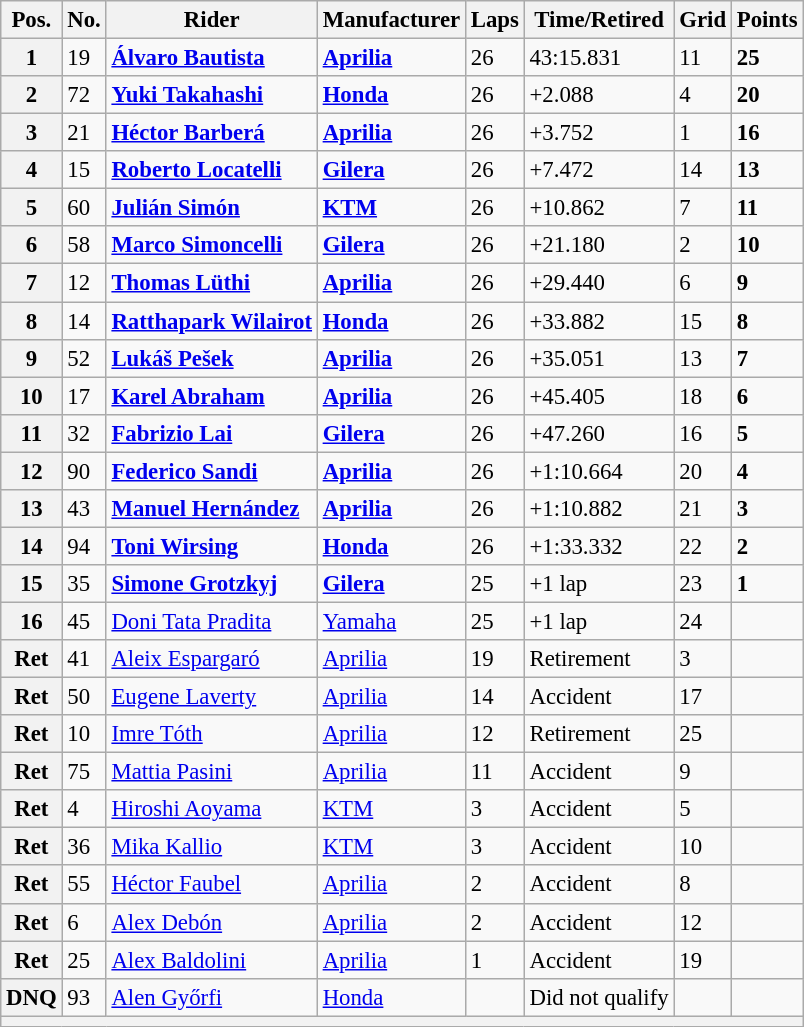<table class="wikitable" style="font-size: 95%;">
<tr>
<th>Pos.</th>
<th>No.</th>
<th>Rider</th>
<th>Manufacturer</th>
<th>Laps</th>
<th>Time/Retired</th>
<th>Grid</th>
<th>Points</th>
</tr>
<tr>
<th>1</th>
<td>19</td>
<td> <strong><a href='#'>Álvaro Bautista</a></strong></td>
<td><strong><a href='#'>Aprilia</a></strong></td>
<td>26</td>
<td>43:15.831</td>
<td>11</td>
<td><strong>25</strong></td>
</tr>
<tr>
<th>2</th>
<td>72</td>
<td> <strong><a href='#'>Yuki Takahashi</a></strong></td>
<td><strong><a href='#'>Honda</a></strong></td>
<td>26</td>
<td>+2.088</td>
<td>4</td>
<td><strong>20</strong></td>
</tr>
<tr>
<th>3</th>
<td>21</td>
<td> <strong><a href='#'>Héctor Barberá</a></strong></td>
<td><strong><a href='#'>Aprilia</a></strong></td>
<td>26</td>
<td>+3.752</td>
<td>1</td>
<td><strong>16</strong></td>
</tr>
<tr>
<th>4</th>
<td>15</td>
<td> <strong><a href='#'>Roberto Locatelli</a></strong></td>
<td><strong><a href='#'>Gilera</a></strong></td>
<td>26</td>
<td>+7.472</td>
<td>14</td>
<td><strong>13</strong></td>
</tr>
<tr>
<th>5</th>
<td>60</td>
<td> <strong><a href='#'>Julián Simón</a></strong></td>
<td><strong><a href='#'>KTM</a></strong></td>
<td>26</td>
<td>+10.862</td>
<td>7</td>
<td><strong>11</strong></td>
</tr>
<tr>
<th>6</th>
<td>58</td>
<td> <strong><a href='#'>Marco Simoncelli</a></strong></td>
<td><strong><a href='#'>Gilera</a></strong></td>
<td>26</td>
<td>+21.180</td>
<td>2</td>
<td><strong>10</strong></td>
</tr>
<tr>
<th>7</th>
<td>12</td>
<td> <strong><a href='#'>Thomas Lüthi</a></strong></td>
<td><strong><a href='#'>Aprilia</a></strong></td>
<td>26</td>
<td>+29.440</td>
<td>6</td>
<td><strong>9</strong></td>
</tr>
<tr>
<th>8</th>
<td>14</td>
<td> <strong><a href='#'>Ratthapark Wilairot</a></strong></td>
<td><strong><a href='#'>Honda</a></strong></td>
<td>26</td>
<td>+33.882</td>
<td>15</td>
<td><strong>8</strong></td>
</tr>
<tr>
<th>9</th>
<td>52</td>
<td> <strong><a href='#'>Lukáš Pešek</a></strong></td>
<td><strong><a href='#'>Aprilia</a></strong></td>
<td>26</td>
<td>+35.051</td>
<td>13</td>
<td><strong>7</strong></td>
</tr>
<tr>
<th>10</th>
<td>17</td>
<td> <strong><a href='#'>Karel Abraham</a></strong></td>
<td><strong><a href='#'>Aprilia</a></strong></td>
<td>26</td>
<td>+45.405</td>
<td>18</td>
<td><strong>6</strong></td>
</tr>
<tr>
<th>11</th>
<td>32</td>
<td> <strong><a href='#'>Fabrizio Lai</a></strong></td>
<td><strong><a href='#'>Gilera</a></strong></td>
<td>26</td>
<td>+47.260</td>
<td>16</td>
<td><strong>5</strong></td>
</tr>
<tr>
<th>12</th>
<td>90</td>
<td> <strong><a href='#'>Federico Sandi</a></strong></td>
<td><strong><a href='#'>Aprilia</a></strong></td>
<td>26</td>
<td>+1:10.664</td>
<td>20</td>
<td><strong>4</strong></td>
</tr>
<tr>
<th>13</th>
<td>43</td>
<td> <strong><a href='#'>Manuel Hernández</a></strong></td>
<td><strong><a href='#'>Aprilia</a></strong></td>
<td>26</td>
<td>+1:10.882</td>
<td>21</td>
<td><strong>3</strong></td>
</tr>
<tr>
<th>14</th>
<td>94</td>
<td> <strong><a href='#'>Toni Wirsing</a></strong></td>
<td><strong><a href='#'>Honda</a></strong></td>
<td>26</td>
<td>+1:33.332</td>
<td>22</td>
<td><strong>2</strong></td>
</tr>
<tr>
<th>15</th>
<td>35</td>
<td> <strong><a href='#'>Simone Grotzkyj</a></strong></td>
<td><strong><a href='#'>Gilera</a></strong></td>
<td>25</td>
<td>+1 lap</td>
<td>23</td>
<td><strong>1</strong></td>
</tr>
<tr>
<th>16</th>
<td>45</td>
<td> <a href='#'>Doni Tata Pradita</a></td>
<td><a href='#'>Yamaha</a></td>
<td>25</td>
<td>+1 lap</td>
<td>24</td>
<td></td>
</tr>
<tr>
<th>Ret</th>
<td>41</td>
<td> <a href='#'>Aleix Espargaró</a></td>
<td><a href='#'>Aprilia</a></td>
<td>19</td>
<td>Retirement</td>
<td>3</td>
<td></td>
</tr>
<tr>
<th>Ret</th>
<td>50</td>
<td> <a href='#'>Eugene Laverty</a></td>
<td><a href='#'>Aprilia</a></td>
<td>14</td>
<td>Accident</td>
<td>17</td>
<td></td>
</tr>
<tr>
<th>Ret</th>
<td>10</td>
<td> <a href='#'>Imre Tóth</a></td>
<td><a href='#'>Aprilia</a></td>
<td>12</td>
<td>Retirement</td>
<td>25</td>
<td></td>
</tr>
<tr>
<th>Ret</th>
<td>75</td>
<td> <a href='#'>Mattia Pasini</a></td>
<td><a href='#'>Aprilia</a></td>
<td>11</td>
<td>Accident</td>
<td>9</td>
<td></td>
</tr>
<tr>
<th>Ret</th>
<td>4</td>
<td> <a href='#'>Hiroshi Aoyama</a></td>
<td><a href='#'>KTM</a></td>
<td>3</td>
<td>Accident</td>
<td>5</td>
<td></td>
</tr>
<tr>
<th>Ret</th>
<td>36</td>
<td> <a href='#'>Mika Kallio</a></td>
<td><a href='#'>KTM</a></td>
<td>3</td>
<td>Accident</td>
<td>10</td>
<td></td>
</tr>
<tr>
<th>Ret</th>
<td>55</td>
<td> <a href='#'>Héctor Faubel</a></td>
<td><a href='#'>Aprilia</a></td>
<td>2</td>
<td>Accident</td>
<td>8</td>
<td></td>
</tr>
<tr>
<th>Ret</th>
<td>6</td>
<td> <a href='#'>Alex Debón</a></td>
<td><a href='#'>Aprilia</a></td>
<td>2</td>
<td>Accident</td>
<td>12</td>
<td></td>
</tr>
<tr>
<th>Ret</th>
<td>25</td>
<td> <a href='#'>Alex Baldolini</a></td>
<td><a href='#'>Aprilia</a></td>
<td>1</td>
<td>Accident</td>
<td>19</td>
<td></td>
</tr>
<tr>
<th>DNQ</th>
<td>93</td>
<td> <a href='#'>Alen Győrfi</a></td>
<td><a href='#'>Honda</a></td>
<td></td>
<td>Did not qualify</td>
<td></td>
<td></td>
</tr>
<tr>
<th colspan=8></th>
</tr>
</table>
